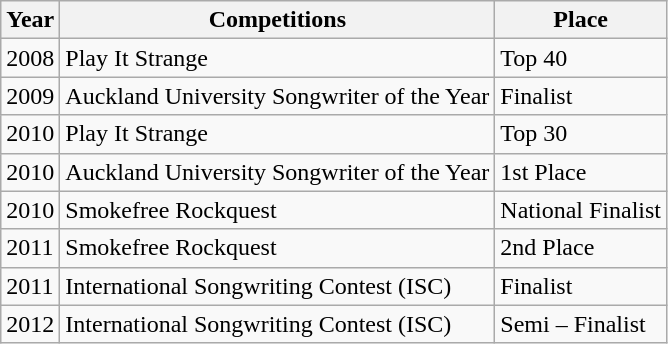<table class="wikitable">
<tr>
<th>Year</th>
<th>Competitions</th>
<th>Place</th>
</tr>
<tr>
<td>2008</td>
<td>Play It Strange</td>
<td>Top 40</td>
</tr>
<tr>
<td>2009</td>
<td>Auckland University Songwriter of the Year</td>
<td>Finalist</td>
</tr>
<tr>
<td>2010</td>
<td>Play It Strange</td>
<td>Top 30</td>
</tr>
<tr>
<td>2010</td>
<td>Auckland University Songwriter of the Year</td>
<td>1st Place</td>
</tr>
<tr>
<td>2010</td>
<td>Smokefree Rockquest</td>
<td>National Finalist</td>
</tr>
<tr>
<td>2011</td>
<td>Smokefree Rockquest</td>
<td>2nd Place</td>
</tr>
<tr>
<td>2011</td>
<td>International Songwriting Contest (ISC)</td>
<td>Finalist</td>
</tr>
<tr>
<td>2012</td>
<td>International Songwriting Contest (ISC)</td>
<td>Semi – Finalist</td>
</tr>
</table>
